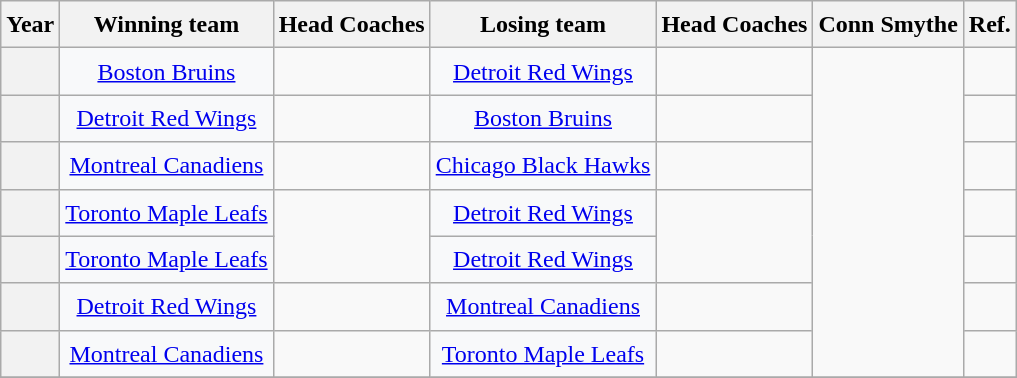<table class="wikitable sortable sticky-header plainrowheaders" style="font-size:1.00em; line-height:1.5em; text-align:center;">
<tr>
<th scope="col">Year</th>
<th scope="col">Winning team</th>
<th scope="col">Head Coaches</th>
<th scope="col">Losing team</th>
<th scope="col">Head Coaches</th>
<th scope="col">Conn Smythe</th>
<th scope="col">Ref.</th>
</tr>
<tr>
<th scope="row" style="text-align:center"></th>
<td style="background:#f8f9fa;"><a href='#'>Boston Bruins</a></td>
<td></td>
<td style="background:#f8f9fa;"><a href='#'>Detroit Red Wings</a></td>
<td></td>
<td rowspan="7"></td>
<td></td>
</tr>
<tr>
<th scope="row" style="text-align:center"></th>
<td style="background:#f8f9fa;"><a href='#'>Detroit Red Wings</a></td>
<td></td>
<td style="background:#f8f9fa;"><a href='#'>Boston Bruins</a></td>
<td></td>
<td></td>
</tr>
<tr>
<th scope="row" style="text-align:center"></th>
<td style="background:#f8f9fa;"><a href='#'>Montreal Canadiens</a></td>
<td></td>
<td style="background:#f8f9fa;"><a href='#'>Chicago Black Hawks</a></td>
<td></td>
<td></td>
</tr>
<tr>
<th scope="row" style="text-align:center"></th>
<td style="background:#f8f9fa;"><a href='#'>Toronto Maple Leafs</a></td>
<td rowspan="2"></td>
<td style="background:#f8f9fa;"><a href='#'>Detroit Red Wings</a></td>
<td rowspan="2"></td>
<td></td>
</tr>
<tr>
<th scope="row" style="text-align:center"></th>
<td style="background:#f8f9fa;"><a href='#'>Toronto Maple Leafs</a></td>
<td style="background:#f8f9fa;"><a href='#'>Detroit Red Wings</a></td>
<td></td>
</tr>
<tr>
<th scope="row" style="text-align:center"></th>
<td style="background:#f8f9fa;"><a href='#'>Detroit Red Wings</a></td>
<td></td>
<td style="background:#f8f9fa;"><a href='#'>Montreal Canadiens</a></td>
<td></td>
<td></td>
</tr>
<tr>
<th scope="row" style="text-align:center"></th>
<td style="background:#f8f9fa;"><a href='#'>Montreal Canadiens</a></td>
<td></td>
<td style="background:#f8f9fa;"><a href='#'>Toronto Maple Leafs</a></td>
<td></td>
<td></td>
</tr>
<tr>
</tr>
</table>
